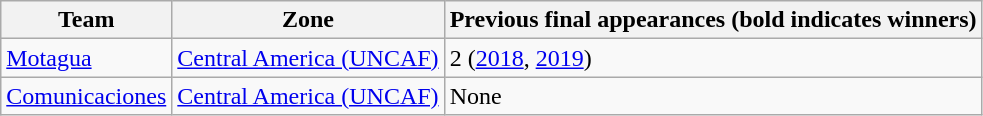<table class="wikitable">
<tr>
<th>Team</th>
<th>Zone</th>
<th>Previous final appearances (bold indicates winners)</th>
</tr>
<tr>
<td> <a href='#'>Motagua</a></td>
<td><a href='#'>Central America (UNCAF)</a></td>
<td>2 (<a href='#'>2018</a>, <a href='#'>2019</a>)</td>
</tr>
<tr>
<td> <a href='#'>Comunicaciones</a></td>
<td><a href='#'>Central America (UNCAF)</a></td>
<td>None</td>
</tr>
</table>
